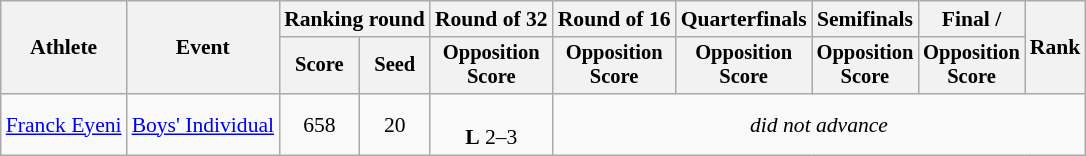<table class="wikitable" style="font-size:90%;">
<tr>
<th rowspan="2">Athlete</th>
<th rowspan="2">Event</th>
<th colspan="2">Ranking round</th>
<th>Round of 32</th>
<th>Round of 16</th>
<th>Quarterfinals</th>
<th>Semifinals</th>
<th>Final / </th>
<th rowspan=2>Rank</th>
</tr>
<tr style="font-size:95%">
<th>Score</th>
<th>Seed</th>
<th>Opposition<br>Score</th>
<th>Opposition<br>Score</th>
<th>Opposition<br>Score</th>
<th>Opposition<br>Score</th>
<th>Opposition<br>Score</th>
</tr>
<tr align=center>
<td align=left><a href='#'>Franck Eyeni</a></td>
<td align=left><a href='#'>Boys' Individual</a></td>
<td>658</td>
<td>20</td>
<td><br><strong>L</strong> 2–3</td>
<td colspan=5><em>did not advance</em></td>
</tr>
</table>
